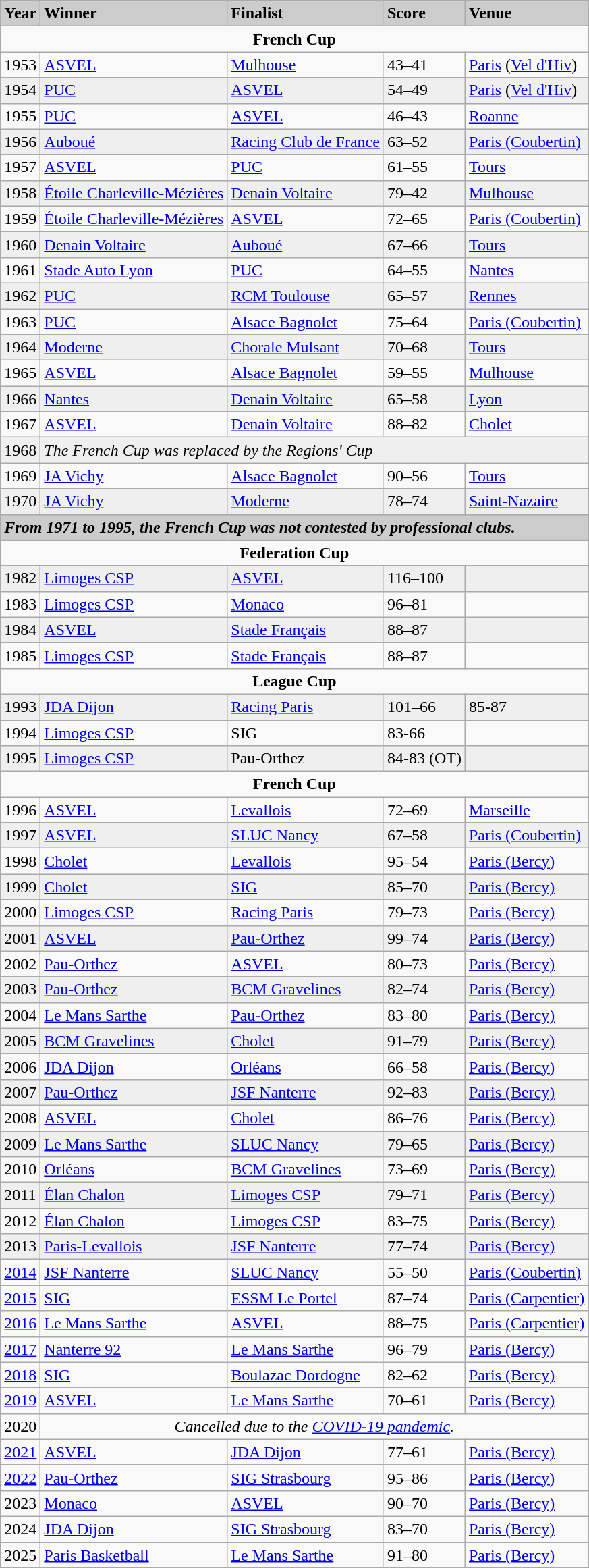<table class="wikitable">
<tr bgcolor="#CCCCCC">
<td><strong>Year</strong></td>
<td><strong>Winner</strong></td>
<td><strong>Finalist</strong></td>
<td><strong>Score</strong></td>
<td><strong>Venue</strong></td>
</tr>
<tr>
<td colspan="5" align="center"><strong>French Cup</strong></td>
</tr>
<tr>
<td align="center">1953</td>
<td><a href='#'>ASVEL</a></td>
<td><a href='#'>Mulhouse</a></td>
<td>43–41 </td>
<td><a href='#'>Paris</a> (<a href='#'>Vel d'Hiv</a>)</td>
</tr>
<tr bgcolor="#EFEFEF">
<td align="center">1954</td>
<td><a href='#'>PUC</a></td>
<td><a href='#'>ASVEL</a></td>
<td>54–49</td>
<td><a href='#'>Paris</a> (<a href='#'>Vel d'Hiv</a>)</td>
</tr>
<tr>
<td align="center">1955</td>
<td><a href='#'>PUC</a></td>
<td><a href='#'>ASVEL</a></td>
<td>46–43</td>
<td><a href='#'>Roanne</a></td>
</tr>
<tr bgcolor="#EFEFEF">
<td align="center">1956</td>
<td><a href='#'>Auboué</a></td>
<td><a href='#'>Racing Club de France</a></td>
<td>63–52</td>
<td><a href='#'>Paris (Coubertin)</a></td>
</tr>
<tr>
<td align="center">1957</td>
<td><a href='#'>ASVEL</a></td>
<td><a href='#'>PUC</a></td>
<td>61–55</td>
<td><a href='#'>Tours</a></td>
</tr>
<tr bgcolor="#EFEFEF">
<td align="center">1958</td>
<td><a href='#'>Étoile Charleville-Mézières</a></td>
<td><a href='#'>Denain Voltaire</a></td>
<td>79–42</td>
<td><a href='#'>Mulhouse</a></td>
</tr>
<tr>
<td align="center">1959</td>
<td><a href='#'>Étoile Charleville-Mézières</a></td>
<td><a href='#'>ASVEL</a></td>
<td>72–65</td>
<td><a href='#'>Paris (Coubertin)</a></td>
</tr>
<tr bgcolor="#EFEFEF">
<td align="center">1960</td>
<td><a href='#'>Denain Voltaire</a></td>
<td><a href='#'>Auboué</a></td>
<td>67–66</td>
<td><a href='#'>Tours</a></td>
</tr>
<tr>
<td align="center">1961</td>
<td><a href='#'>Stade Auto Lyon</a></td>
<td><a href='#'>PUC</a></td>
<td>64–55</td>
<td><a href='#'>Nantes</a></td>
</tr>
<tr bgcolor="#EFEFEF">
<td align="center">1962</td>
<td><a href='#'>PUC</a></td>
<td><a href='#'>RCM Toulouse</a></td>
<td>65–57</td>
<td><a href='#'>Rennes</a></td>
</tr>
<tr>
<td align="center">1963</td>
<td><a href='#'>PUC</a></td>
<td><a href='#'>Alsace Bagnolet</a></td>
<td>75–64</td>
<td><a href='#'>Paris (Coubertin)</a></td>
</tr>
<tr bgcolor="#EFEFEF">
<td align="center">1964</td>
<td><a href='#'>Moderne</a></td>
<td><a href='#'>Chorale Mulsant</a></td>
<td>70–68</td>
<td><a href='#'>Tours</a></td>
</tr>
<tr>
<td align="center">1965</td>
<td><a href='#'>ASVEL</a></td>
<td><a href='#'>Alsace Bagnolet</a></td>
<td>59–55</td>
<td><a href='#'>Mulhouse</a></td>
</tr>
<tr bgcolor="#EFEFEF">
<td align="center">1966</td>
<td><a href='#'>Nantes</a></td>
<td><a href='#'>Denain Voltaire</a></td>
<td>65–58</td>
<td><a href='#'>Lyon</a></td>
</tr>
<tr>
<td align="center">1967</td>
<td><a href='#'>ASVEL</a></td>
<td><a href='#'>Denain Voltaire</a></td>
<td>88–82</td>
<td><a href='#'>Cholet</a></td>
</tr>
<tr bgcolor="#EFEFEF">
<td align="center">1968</td>
<td colspan="4"><em>The French Cup was replaced by the Regions' Cup</em></td>
</tr>
<tr>
<td align="center">1969</td>
<td><a href='#'>JA Vichy</a></td>
<td><a href='#'>Alsace Bagnolet</a></td>
<td>90–56</td>
<td><a href='#'>Tours</a></td>
</tr>
<tr bgcolor="#EFEFEF">
<td align="center">1970</td>
<td><a href='#'>JA Vichy</a></td>
<td><a href='#'>Moderne</a></td>
<td>78–74</td>
<td><a href='#'>Saint-Nazaire</a></td>
</tr>
<tr bgcolor="#CCCCCC">
<td colspan="5"><strong><em>From 1971 to 1995, the French Cup was not contested by professional clubs.</em></strong></td>
</tr>
<tr>
<td colspan="5" align="center"><strong>Federation Cup</strong></td>
</tr>
<tr bgcolor="#EFEFEF">
<td align="center">1982</td>
<td><a href='#'>Limoges CSP</a></td>
<td><a href='#'>ASVEL</a></td>
<td>116–100</td>
<td></td>
</tr>
<tr>
<td align="center">1983</td>
<td><a href='#'>Limoges CSP</a></td>
<td><a href='#'>Monaco</a></td>
<td>96–81</td>
<td></td>
</tr>
<tr bgcolor="#EFEFEF">
<td align="center">1984</td>
<td><a href='#'>ASVEL</a></td>
<td><a href='#'>Stade Français</a></td>
<td>88–87</td>
<td></td>
</tr>
<tr>
<td align="center">1985</td>
<td><a href='#'>Limoges CSP</a></td>
<td><a href='#'>Stade Français</a></td>
<td>88–87</td>
<td></td>
</tr>
<tr>
<td colspan="5" align="center"><strong>League Cup</strong></td>
</tr>
<tr bgcolor="#EFEFEF">
<td align="center">1993</td>
<td><a href='#'>JDA Dijon</a></td>
<td><a href='#'>Racing Paris</a></td>
<td>101–66</td>
<td>85-87</td>
</tr>
<tr>
<td align="center">1994</td>
<td><a href='#'>Limoges CSP</a></td>
<td>SIG</td>
<td>83-66</td>
<td></td>
</tr>
<tr bgcolor="#EFEFEF">
<td align="center">1995</td>
<td><a href='#'>Limoges CSP</a></td>
<td>Pau-Orthez</td>
<td>84-83 (OT)</td>
<td></td>
</tr>
<tr>
<td colspan="5" align="center"><strong>French Cup</strong></td>
</tr>
<tr>
<td align="center">1996</td>
<td><a href='#'>ASVEL</a></td>
<td><a href='#'>Levallois</a></td>
<td>72–69</td>
<td><a href='#'>Marseille</a></td>
</tr>
<tr bgcolor="#EFEFEF">
<td align="center">1997</td>
<td><a href='#'>ASVEL</a></td>
<td><a href='#'>SLUC Nancy</a></td>
<td>67–58</td>
<td><a href='#'>Paris (Coubertin)</a></td>
</tr>
<tr>
<td align="center">1998</td>
<td><a href='#'>Cholet</a></td>
<td><a href='#'>Levallois</a></td>
<td>95–54</td>
<td><a href='#'>Paris (Bercy)</a></td>
</tr>
<tr bgcolor="#EFEFEF">
<td align="center">1999</td>
<td><a href='#'>Cholet</a></td>
<td><a href='#'>SIG</a></td>
<td>85–70</td>
<td><a href='#'>Paris (Bercy)</a></td>
</tr>
<tr>
<td align="center">2000</td>
<td><a href='#'>Limoges CSP</a></td>
<td><a href='#'>Racing Paris</a></td>
<td>79–73</td>
<td><a href='#'>Paris (Bercy)</a></td>
</tr>
<tr bgcolor="#EFEFEF">
<td align="center">2001</td>
<td><a href='#'>ASVEL</a></td>
<td><a href='#'>Pau-Orthez</a></td>
<td>99–74</td>
<td><a href='#'>Paris (Bercy)</a></td>
</tr>
<tr>
<td align="center">2002</td>
<td><a href='#'>Pau-Orthez</a></td>
<td><a href='#'>ASVEL</a></td>
<td>80–73 </td>
<td><a href='#'>Paris (Bercy)</a></td>
</tr>
<tr bgcolor="#EFEFEF">
<td align="center">2003</td>
<td><a href='#'>Pau-Orthez</a></td>
<td><a href='#'>BCM Gravelines</a></td>
<td>82–74 </td>
<td><a href='#'>Paris (Bercy)</a></td>
</tr>
<tr>
<td align="center">2004</td>
<td><a href='#'>Le Mans Sarthe</a></td>
<td><a href='#'>Pau-Orthez</a></td>
<td>83–80 </td>
<td><a href='#'>Paris (Bercy)</a></td>
</tr>
<tr bgcolor="#EFEFEF">
<td align="center">2005</td>
<td><a href='#'>BCM Gravelines</a></td>
<td><a href='#'>Cholet</a></td>
<td>91–79 </td>
<td><a href='#'>Paris (Bercy)</a></td>
</tr>
<tr>
<td>2006</td>
<td><a href='#'>JDA Dijon</a></td>
<td><a href='#'>Orléans</a></td>
<td>66–58 </td>
<td><a href='#'>Paris (Bercy)</a></td>
</tr>
<tr bgcolor="#EFEFEF">
<td>2007</td>
<td><a href='#'>Pau-Orthez</a></td>
<td><a href='#'>JSF Nanterre</a></td>
<td>92–83 </td>
<td><a href='#'>Paris (Bercy)</a></td>
</tr>
<tr>
<td>2008</td>
<td><a href='#'>ASVEL</a></td>
<td><a href='#'>Cholet</a></td>
<td>86–76 </td>
<td><a href='#'>Paris (Bercy)</a></td>
</tr>
<tr bgcolor="#EFEFEF">
<td>2009</td>
<td><a href='#'>Le Mans Sarthe</a></td>
<td><a href='#'>SLUC Nancy</a></td>
<td>79–65</td>
<td><a href='#'>Paris (Bercy)</a></td>
</tr>
<tr>
<td>2010</td>
<td><a href='#'>Orléans</a></td>
<td><a href='#'>BCM Gravelines</a></td>
<td>73–69</td>
<td><a href='#'>Paris (Bercy)</a></td>
</tr>
<tr bgcolor="#EFEFEF">
<td>2011</td>
<td><a href='#'>Élan Chalon</a></td>
<td><a href='#'>Limoges CSP</a></td>
<td>79–71</td>
<td><a href='#'>Paris (Bercy)</a></td>
</tr>
<tr>
<td>2012</td>
<td><a href='#'>Élan Chalon</a></td>
<td><a href='#'>Limoges CSP</a></td>
<td>83–75</td>
<td><a href='#'>Paris (Bercy)</a></td>
</tr>
<tr bgcolor="#EFEFEF">
<td>2013</td>
<td><a href='#'>Paris-Levallois</a></td>
<td><a href='#'>JSF Nanterre</a></td>
<td>77–74</td>
<td><a href='#'>Paris (Bercy)</a></td>
</tr>
<tr>
<td><a href='#'>2014</a></td>
<td><a href='#'>JSF Nanterre</a></td>
<td><a href='#'>SLUC Nancy</a></td>
<td>55–50</td>
<td><a href='#'>Paris (Coubertin)</a></td>
</tr>
<tr>
<td><a href='#'>2015</a></td>
<td><a href='#'>SIG</a></td>
<td><a href='#'>ESSM Le Portel</a></td>
<td>87–74</td>
<td><a href='#'>Paris (Carpentier)</a></td>
</tr>
<tr>
<td><a href='#'>2016</a></td>
<td><a href='#'>Le Mans Sarthe</a></td>
<td><a href='#'>ASVEL</a></td>
<td>88–75</td>
<td><a href='#'>Paris (Carpentier)</a></td>
</tr>
<tr>
<td><a href='#'>2017</a></td>
<td><a href='#'>Nanterre 92</a></td>
<td><a href='#'>Le Mans Sarthe</a></td>
<td>96–79</td>
<td><a href='#'>Paris (Bercy)</a></td>
</tr>
<tr>
<td><a href='#'>2018</a></td>
<td><a href='#'>SIG</a></td>
<td><a href='#'>Boulazac Dordogne</a></td>
<td>82–62</td>
<td><a href='#'>Paris (Bercy)</a></td>
</tr>
<tr>
<td><a href='#'>2019</a></td>
<td><a href='#'>ASVEL</a></td>
<td><a href='#'>Le Mans Sarthe</a></td>
<td>70–61</td>
<td><a href='#'>Paris (Bercy)</a></td>
</tr>
<tr>
<td align=center>2020</td>
<td colspan=4 style="text-align:center;"><em>Cancelled due to the <a href='#'>COVID-19 pandemic</a>.</em></td>
</tr>
<tr>
<td><a href='#'>2021</a></td>
<td><a href='#'>ASVEL</a></td>
<td><a href='#'>JDA Dijon</a></td>
<td>77–61</td>
<td><a href='#'>Paris (Bercy)</a></td>
</tr>
<tr>
<td><a href='#'>2022</a></td>
<td><a href='#'>Pau-Orthez</a></td>
<td><a href='#'>SIG Strasbourg</a></td>
<td>95–86</td>
<td><a href='#'>Paris (Bercy)</a></td>
</tr>
<tr>
<td>2023</td>
<td><a href='#'>Monaco</a></td>
<td><a href='#'>ASVEL</a></td>
<td>90–70</td>
<td><a href='#'>Paris (Bercy)</a></td>
</tr>
<tr>
<td>2024</td>
<td><a href='#'>JDA Dijon</a></td>
<td><a href='#'>SIG Strasbourg</a></td>
<td>83–70</td>
<td><a href='#'>Paris (Bercy)</a></td>
</tr>
<tr>
<td>2025</td>
<td><a href='#'>Paris Basketball</a></td>
<td><a href='#'>Le Mans Sarthe</a></td>
<td>91–80</td>
<td><a href='#'>Paris (Bercy)</a></td>
</tr>
</table>
